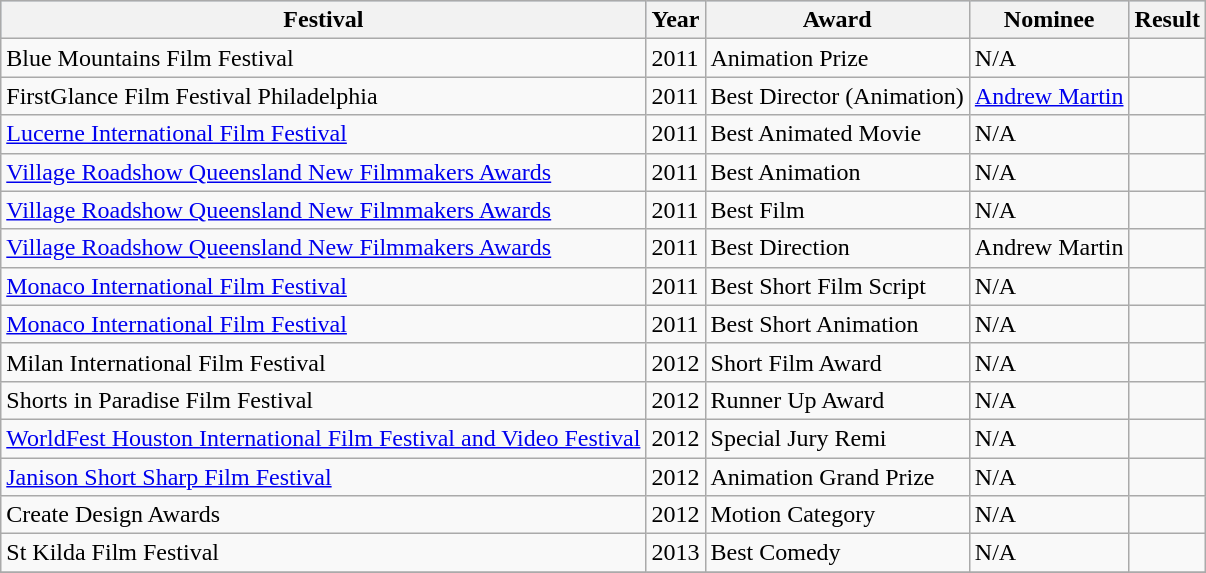<table class="wikitable">
<tr style="background:#b0c4de; text-align:center;">
<th>Festival</th>
<th>Year</th>
<th>Award</th>
<th>Nominee</th>
<th>Result</th>
</tr>
<tr>
<td rowspan=1>Blue Mountains Film Festival</td>
<td rowspan=1>2011</td>
<td colspan=1>Animation Prize</td>
<td colspan=1>N/A</td>
<td></td>
</tr>
<tr>
<td rowspan=1>FirstGlance Film Festival Philadelphia</td>
<td rowspan=1>2011</td>
<td colspan=1>Best Director (Animation)</td>
<td colspan=1><a href='#'>Andrew Martin</a></td>
<td></td>
</tr>
<tr>
<td rowspan=1><a href='#'>Lucerne International Film Festival</a></td>
<td rowspan=1>2011</td>
<td colspan=1>Best Animated Movie</td>
<td colspan=1>N/A</td>
<td></td>
</tr>
<tr>
<td rowspan=1><a href='#'>Village Roadshow Queensland New Filmmakers Awards</a></td>
<td rowspan=1>2011</td>
<td colspan=1>Best Animation</td>
<td colspan=1>N/A</td>
<td></td>
</tr>
<tr>
<td rowspan=1><a href='#'>Village Roadshow Queensland New Filmmakers Awards</a></td>
<td rowspan=1>2011</td>
<td colspan=1>Best Film</td>
<td colspan=1>N/A</td>
<td></td>
</tr>
<tr>
<td rowspan=1><a href='#'>Village Roadshow Queensland New Filmmakers Awards</a></td>
<td rowspan=1>2011</td>
<td colspan=1>Best Direction</td>
<td colspan=1>Andrew Martin</td>
<td></td>
</tr>
<tr>
<td rowspan=1><a href='#'>Monaco International Film Festival</a></td>
<td rowspan=1>2011</td>
<td colspan=1>Best Short Film Script</td>
<td colspan=1>N/A</td>
<td></td>
</tr>
<tr>
<td rowspan=1><a href='#'>Monaco International Film Festival</a></td>
<td rowspan=1>2011</td>
<td colspan=1>Best Short Animation</td>
<td colspan=1>N/A</td>
<td></td>
</tr>
<tr>
<td rowspan=1>Milan International Film Festival</td>
<td rowspan=1>2012</td>
<td colspan=1>Short Film Award</td>
<td colspan=1>N/A</td>
<td></td>
</tr>
<tr>
<td rowspan=1>Shorts in Paradise Film Festival</td>
<td rowspan=1>2012</td>
<td colspan=1>Runner Up Award</td>
<td colspan=1>N/A</td>
<td></td>
</tr>
<tr>
<td rowspan=1><a href='#'>WorldFest Houston International Film Festival and Video Festival</a></td>
<td rowspan=1>2012</td>
<td colspan=1>Special Jury Remi</td>
<td colspan=1>N/A</td>
<td></td>
</tr>
<tr>
<td rowspan=1><a href='#'>Janison Short Sharp Film Festival</a></td>
<td rowspan=1>2012</td>
<td colspan=1>Animation Grand Prize</td>
<td colspan=1>N/A</td>
<td></td>
</tr>
<tr>
<td rowspan=1>Create Design Awards</td>
<td rowspan=1>2012</td>
<td colspan=1>Motion Category</td>
<td colspan=1>N/A</td>
<td></td>
</tr>
<tr>
<td rowspan=1>St Kilda Film Festival</td>
<td rowspan=1>2013</td>
<td colspan=1>Best Comedy</td>
<td colspan=1>N/A</td>
<td></td>
</tr>
<tr>
</tr>
</table>
